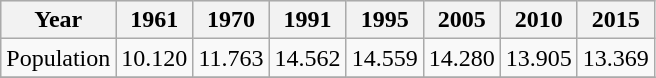<table class="wikitable">
<tr style="background:#e3e3e3">
<th style="text-align:center">Year</th>
<th>1961</th>
<th>1970</th>
<th>1991</th>
<th>1995</th>
<th>2005</th>
<th>2010</th>
<th>2015</th>
</tr>
<tr style="text-align:right">
<td>Population</td>
<td>10.120</td>
<td>11.763</td>
<td>14.562</td>
<td>14.559</td>
<td>14.280</td>
<td>13.905</td>
<td>13.369</td>
</tr>
<tr>
</tr>
</table>
